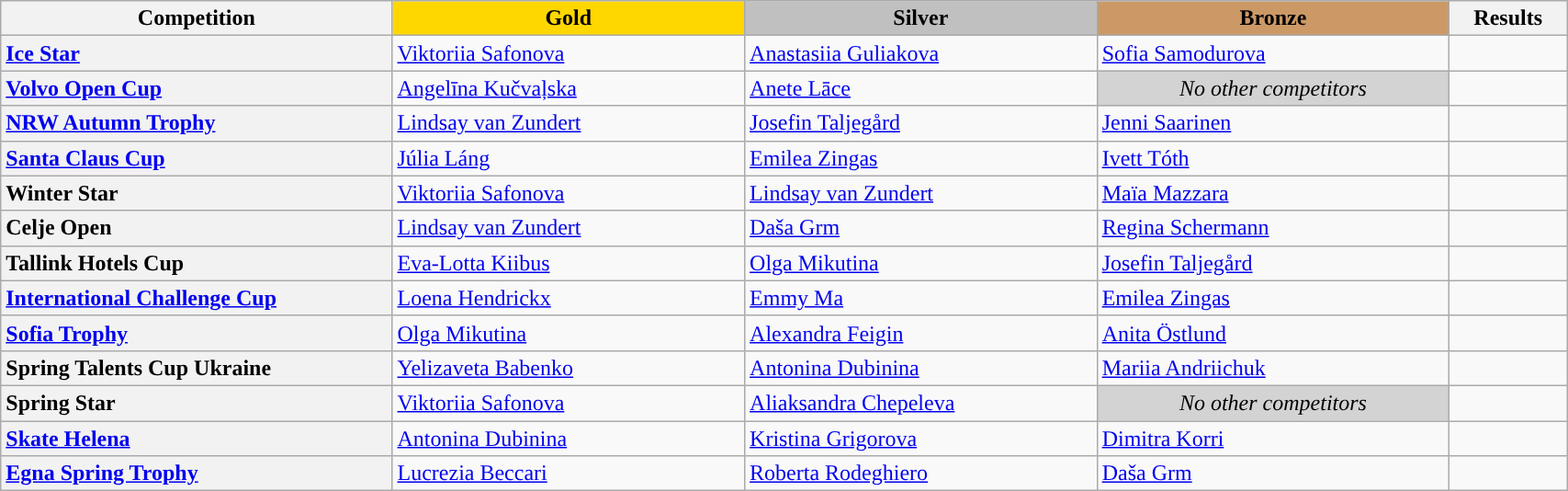<table class="wikitable unsortable" style="text-align:left; width:90%;">
<tr>
<th scope="col" style="text-align:center; width:25%;">Competition</th>
<td scope="col" style="text-align:center; width:22.5%; background:gold"><strong>Gold</strong></td>
<td scope="col" style="text-align:center; width:22.5%; background:silver"><strong>Silver</strong></td>
<td scope="col" style="text-align:center; width:22.5%; background:#c96"><strong>Bronze</strong></td>
<th scope="col" style="text-align:center; width:7.5%;">Results</th>
</tr>
<tr>
<th scope="row" style="text-align:left"> <a href='#'>Ice Star</a></th>
<td> <a href='#'>Viktoriia Safonova</a></td>
<td> <a href='#'>Anastasiia Guliakova</a></td>
<td> <a href='#'>Sofia Samodurova</a></td>
<td></td>
</tr>
<tr>
<th scope="row" style="text-align:left"> <a href='#'>Volvo Open Cup</a></th>
<td> <a href='#'>Angelīna Kučvaļska</a></td>
<td> <a href='#'>Anete Lāce</a></td>
<td bgcolor="lightgray" align="center"><em>No other competitors</em></td>
<td></td>
</tr>
<tr>
<th scope="row" style="text-align:left"> <a href='#'>NRW Autumn Trophy</a></th>
<td> <a href='#'>Lindsay van Zundert</a></td>
<td> <a href='#'>Josefin Taljegård</a></td>
<td> <a href='#'>Jenni Saarinen</a></td>
<td></td>
</tr>
<tr>
<th scope="row" style="text-align:left"> <a href='#'>Santa Claus Cup</a></th>
<td> <a href='#'>Júlia Láng</a></td>
<td> <a href='#'>Emilea Zingas</a></td>
<td> <a href='#'>Ivett Tóth</a></td>
<td></td>
</tr>
<tr>
<th scope="row" style="text-align:left"> Winter Star</th>
<td> <a href='#'>Viktoriia Safonova</a></td>
<td> <a href='#'>Lindsay van Zundert</a></td>
<td> <a href='#'>Maïa Mazzara</a></td>
<td></td>
</tr>
<tr>
<th scope="row" style="text-align:left"> Celje Open</th>
<td> <a href='#'>Lindsay van Zundert</a></td>
<td> <a href='#'>Daša Grm</a></td>
<td> <a href='#'>Regina Schermann</a></td>
<td></td>
</tr>
<tr>
<th scope="row" style="text-align:left"> Tallink Hotels Cup</th>
<td> <a href='#'>Eva-Lotta Kiibus</a></td>
<td> <a href='#'>Olga Mikutina</a></td>
<td> <a href='#'>Josefin Taljegård</a></td>
<td></td>
</tr>
<tr>
<th scope="row" style="text-align:left"> <a href='#'>International Challenge Cup</a></th>
<td> <a href='#'>Loena Hendrickx</a></td>
<td> <a href='#'>Emmy Ma</a></td>
<td> <a href='#'>Emilea Zingas</a></td>
<td></td>
</tr>
<tr>
<th scope="row" style="text-align:left"> <a href='#'>Sofia Trophy</a></th>
<td> <a href='#'>Olga Mikutina</a></td>
<td> <a href='#'>Alexandra Feigin</a></td>
<td> <a href='#'>Anita Östlund</a></td>
<td></td>
</tr>
<tr>
<th scope="row" style="text-align:left"> Spring Talents Cup Ukraine</th>
<td> <a href='#'>Yelizaveta Babenko</a></td>
<td> <a href='#'>Antonina Dubinina</a></td>
<td> <a href='#'>Mariia Andriichuk</a></td>
<td></td>
</tr>
<tr>
<th scope="row" style="text-align:left"> Spring Star</th>
<td> <a href='#'>Viktoriia Safonova</a></td>
<td> <a href='#'>Aliaksandra Chepeleva</a></td>
<td bgcolor="lightgray" align="center"><em>No other competitors</em></td>
<td></td>
</tr>
<tr>
<th scope="row" style="text-align:left"> <a href='#'>Skate Helena</a></th>
<td> <a href='#'>Antonina Dubinina</a></td>
<td> <a href='#'>Kristina Grigorova</a></td>
<td> <a href='#'>Dimitra Korri</a></td>
<td></td>
</tr>
<tr>
<th scope="row" style="text-align:left"> <a href='#'>Egna Spring Trophy</a></th>
<td> <a href='#'>Lucrezia Beccari</a></td>
<td> <a href='#'>Roberta Rodeghiero</a></td>
<td> <a href='#'>Daša Grm</a></td>
<td></td>
</tr>
</table>
